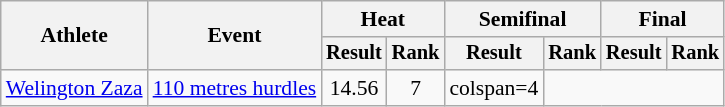<table class="wikitable" style="font-size:90%">
<tr>
<th rowspan="2">Athlete</th>
<th rowspan="2">Event</th>
<th colspan="2">Heat</th>
<th colspan="2">Semifinal</th>
<th colspan="2">Final</th>
</tr>
<tr style="font-size:95%">
<th>Result</th>
<th>Rank</th>
<th>Result</th>
<th>Rank</th>
<th>Result</th>
<th>Rank</th>
</tr>
<tr style=text-align:center>
<td style=text-align:left><a href='#'>Welington Zaza</a></td>
<td style=text-align:left><a href='#'>110 metres hurdles</a></td>
<td>14.56</td>
<td>7</td>
<td>colspan=4 </td>
</tr>
</table>
